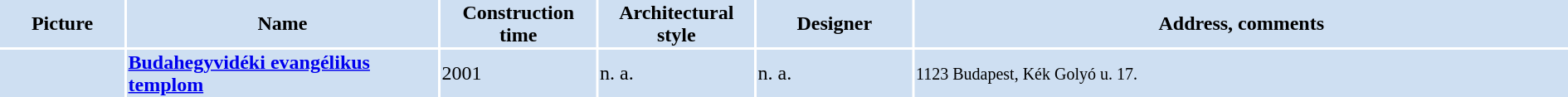<table width="100%">
<tr>
<th bgcolor="#CEDFF2" width="8%">Picture</th>
<th bgcolor="#CEDFF2" width="20%">Name</th>
<th bgcolor="#CEDFF2" width="10%">Construction time</th>
<th bgcolor="#CEDFF2" width="10%">Architectural style</th>
<th bgcolor="#CEDFF2" width="10%">Designer</th>
<th bgcolor="#CEDFF2" width="42%">Address, comments</th>
</tr>
<tr>
<td bgcolor="#CEDFF2"></td>
<td bgcolor="#CEDFF2"><strong><a href='#'>Budahegyvidéki evangélikus templom</a></strong></td>
<td bgcolor="#CEDFF2">2001</td>
<td bgcolor="#CEDFF2">n. a.</td>
<td bgcolor="#CEDFF2">n. a.</td>
<td bgcolor="#CEDFF2"><small>1123 Budapest, Kék Golyó u. 17. </small></td>
</tr>
</table>
